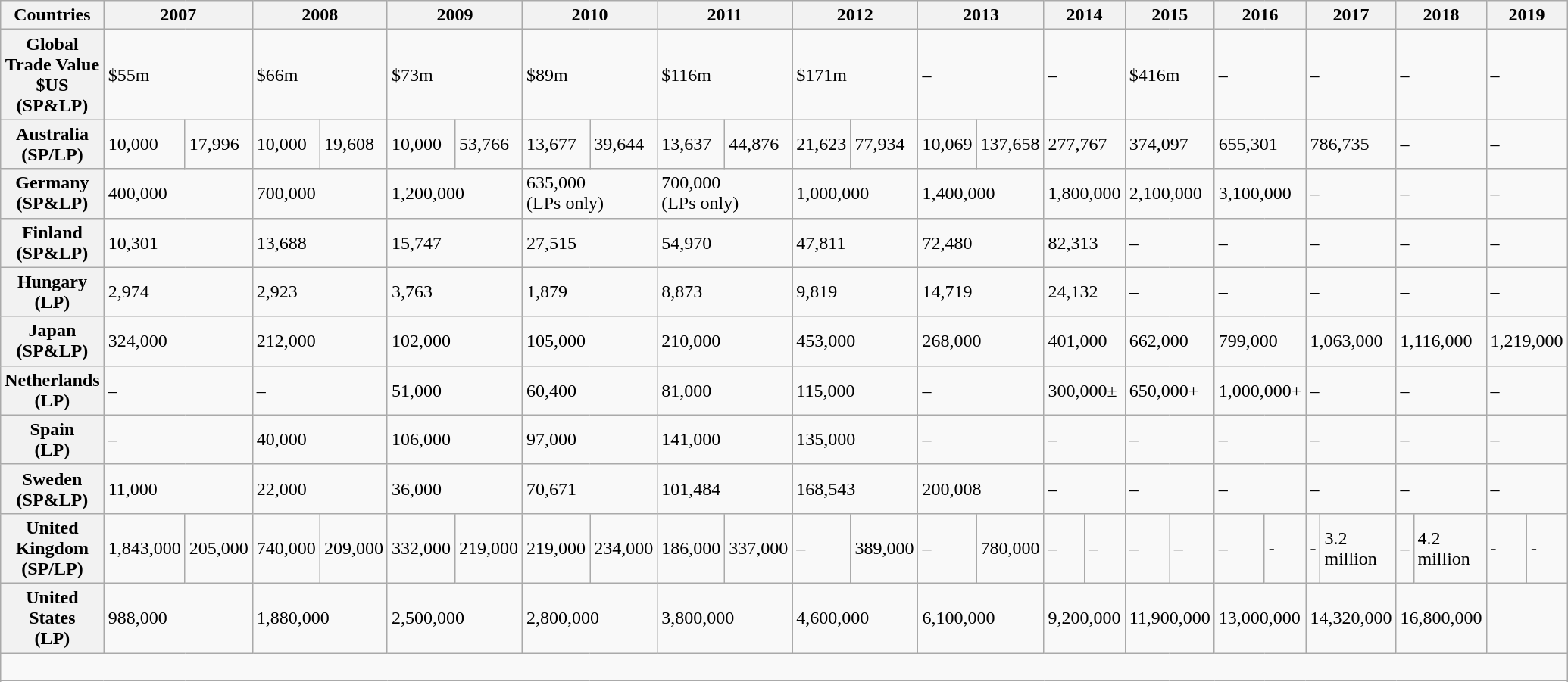<table class="wikitable mw-collapsible mw-collapsed plainrowheaders sortable" style="width:99.9%;">
<tr>
<th class=unsortable>Countries</th>
<th colspan="2" class=sortable>2007</th>
<th colspan="2" class=sortable>2008</th>
<th colspan="2" class=sortable>2009</th>
<th colspan="2" class=sortable>2010</th>
<th colspan="2" class=sortable>2011</th>
<th colspan="2" class=sortable>2012</th>
<th colspan="2" class=sortable>2013</th>
<th colspan="2" class=sortable>2014</th>
<th colspan="2" class=sortable>2015</th>
<th colspan="2" class=sortable>2016</th>
<th colspan="2" class=sortable>2017</th>
<th colspan="2" class=sortable>2018</th>
<th colspan="2" class=sortable>2019</th>
</tr>
<tr>
<th>Global Trade Value $US<br>(SP&LP)</th>
<td colspan="2">$55m</td>
<td colspan="2">$66m</td>
<td colspan="2">$73m</td>
<td colspan="2">$89m</td>
<td colspan="2">$116m</td>
<td colspan="2">$171m</td>
<td colspan="2">–</td>
<td colspan="2">–</td>
<td colspan="2">$416m</td>
<td colspan="2">–</td>
<td colspan="2">–</td>
<td colspan="2">–</td>
<td colspan="2">–</td>
</tr>
<tr>
<th>Australia<br>(SP/LP)</th>
<td>10,000</td>
<td>17,996</td>
<td>10,000</td>
<td>19,608</td>
<td>10,000</td>
<td>53,766</td>
<td>13,677</td>
<td>39,644</td>
<td>13,637</td>
<td>44,876</td>
<td>21,623</td>
<td>77,934</td>
<td>10,069</td>
<td>137,658</td>
<td colspan="2">277,767</td>
<td colspan="2">374,097</td>
<td colspan="2">655,301</td>
<td colspan="2">786,735</td>
<td colspan="2">–</td>
<td colspan="2">–</td>
</tr>
<tr>
<th>Germany<br>(SP&LP)</th>
<td colspan="2">400,000</td>
<td colspan="2">700,000</td>
<td colspan="2">1,200,000</td>
<td colspan="2">635,000<br>(LPs only)</td>
<td colspan="2">700,000<br>(LPs only)</td>
<td colspan="2">1,000,000</td>
<td colspan="2">1,400,000</td>
<td colspan="2">1,800,000</td>
<td colspan="2">2,100,000</td>
<td colspan="2">3,100,000</td>
<td colspan="2">–</td>
<td colspan="2">–</td>
<td colspan="2">–</td>
</tr>
<tr>
<th>Finland<br>(SP&LP)</th>
<td colspan="2">10,301</td>
<td colspan="2">13,688</td>
<td colspan="2">15,747</td>
<td colspan="2">27,515</td>
<td colspan="2">54,970</td>
<td colspan="2">47,811</td>
<td colspan="2">72,480</td>
<td colspan="2">82,313</td>
<td colspan="2">–</td>
<td colspan="2">–</td>
<td colspan="2">–</td>
<td colspan="2">–</td>
<td colspan="2">–</td>
</tr>
<tr>
<th>Hungary<br>(LP)</th>
<td colspan="2">2,974</td>
<td colspan="2">2,923</td>
<td colspan="2">3,763</td>
<td colspan="2">1,879</td>
<td colspan="2">8,873</td>
<td colspan="2">9,819</td>
<td colspan="2">14,719</td>
<td colspan="2">24,132</td>
<td colspan="2">–</td>
<td colspan="2">–</td>
<td colspan="2">–</td>
<td colspan="2">–</td>
<td colspan="2">–</td>
</tr>
<tr>
<th>Japan<br>(SP&LP)</th>
<td colspan="2">324,000</td>
<td colspan="2">212,000</td>
<td colspan="2">102,000</td>
<td colspan="2">105,000</td>
<td colspan="2">210,000</td>
<td colspan="2">453,000</td>
<td colspan="2">268,000</td>
<td colspan="2">401,000</td>
<td colspan="2">662,000</td>
<td colspan="2">799,000</td>
<td colspan="2">1,063,000</td>
<td colspan="2">1,116,000</td>
<td colspan="2">1,219,000</td>
</tr>
<tr>
<th>Netherlands<br>(LP)</th>
<td colspan="2">–</td>
<td colspan="2">–</td>
<td colspan="2">51,000</td>
<td colspan="2">60,400</td>
<td colspan="2">81,000</td>
<td colspan="2">115,000</td>
<td colspan="2">–</td>
<td colspan="2">300,000±</td>
<td colspan="2">650,000+</td>
<td colspan="2">1,000,000+</td>
<td colspan="2">–</td>
<td colspan="2">–</td>
<td colspan="2">–</td>
</tr>
<tr>
<th>Spain<br>(LP)</th>
<td colspan="2">–</td>
<td colspan="2">40,000</td>
<td colspan="2">106,000</td>
<td colspan="2">97,000</td>
<td colspan="2">141,000</td>
<td colspan="2">135,000</td>
<td colspan="2">–</td>
<td colspan="2">–</td>
<td colspan="2">–</td>
<td colspan="2">–</td>
<td colspan="2">–</td>
<td colspan="2">–</td>
<td colspan="2">–</td>
</tr>
<tr>
<th>Sweden<br>(SP&LP)</th>
<td colspan="2">11,000</td>
<td colspan="2">22,000</td>
<td colspan="2">36,000</td>
<td colspan="2">70,671</td>
<td colspan="2">101,484</td>
<td colspan="2">168,543</td>
<td colspan="2">200,008</td>
<td colspan="2">–</td>
<td colspan="2">–</td>
<td colspan="2">–</td>
<td colspan="2">–</td>
<td colspan="2">–</td>
<td colspan="2">–</td>
</tr>
<tr>
<th>United Kingdom<br>(SP/LP)</th>
<td>1,843,000</td>
<td>205,000</td>
<td>740,000</td>
<td>209,000</td>
<td>332,000</td>
<td>219,000</td>
<td>219,000</td>
<td>234,000</td>
<td>186,000</td>
<td>337,000</td>
<td>–</td>
<td>389,000</td>
<td>–</td>
<td>780,000</td>
<td>–</td>
<td>–</td>
<td>–</td>
<td>–</td>
<td>–</td>
<td>-</td>
<td>-</td>
<td>3.2 million</td>
<td>–</td>
<td>4.2 million</td>
<td>-</td>
<td>-</td>
</tr>
<tr>
<th>United States<br>(LP)</th>
<td colspan="2">988,000</td>
<td colspan="2">1,880,000</td>
<td colspan="2">2,500,000</td>
<td colspan="2">2,800,000</td>
<td colspan="2">3,800,000</td>
<td colspan="2">4,600,000</td>
<td colspan="2">6,100,000</td>
<td colspan="2">9,200,000</td>
<td colspan="2">11,900,000</td>
<td colspan="2">13,000,000</td>
<td colspan="2">14,320,000</td>
<td colspan="2">16,800,000</td>
<td colspan="2"></td>
</tr>
<tr |align=left|>
<td colspan="15" style="border:0;"><br></td>
</tr>
<tr |align=left|>
</tr>
</table>
